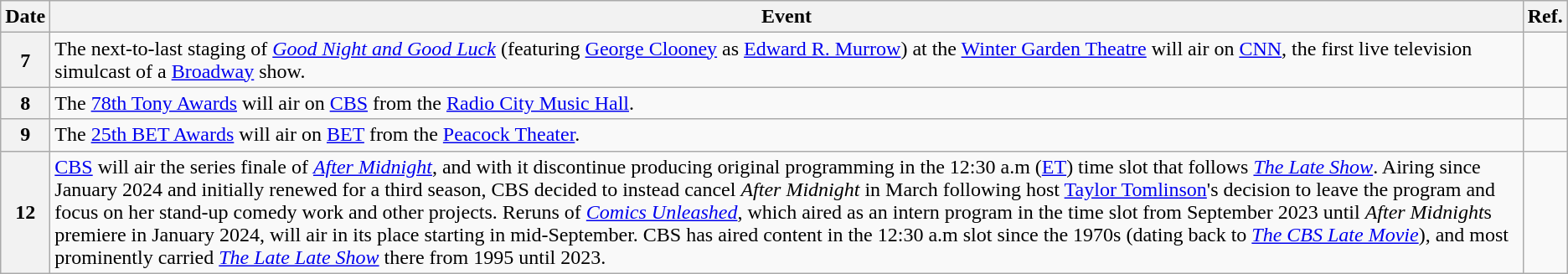<table class="wikitable sortable">
<tr>
<th>Date</th>
<th>Event</th>
<th>Ref.</th>
</tr>
<tr>
<th>7</th>
<td>The next-to-last staging of <em><a href='#'>Good Night and Good Luck</a></em> (featuring <a href='#'>George Clooney</a> as <a href='#'>Edward R. Murrow</a>) at the <a href='#'>Winter Garden Theatre</a> will air on <a href='#'>CNN</a>, the first live television simulcast of a <a href='#'>Broadway</a> show.</td>
<td></td>
</tr>
<tr>
<th>8</th>
<td>The <a href='#'>78th Tony Awards</a> will air on <a href='#'>CBS</a> from the <a href='#'>Radio City Music Hall</a>.</td>
<td></td>
</tr>
<tr>
<th>9</th>
<td>The <a href='#'>25th BET Awards</a> will air on <a href='#'>BET</a> from the <a href='#'>Peacock Theater</a>.</td>
<td></td>
</tr>
<tr>
<th>12</th>
<td><a href='#'>CBS</a> will air the series finale of <em><a href='#'>After Midnight</a></em>, and with it discontinue producing original programming in the 12:30 a.m (<a href='#'>ET</a>) time slot that follows <em><a href='#'>The Late Show</a></em>. Airing since January 2024 and initially renewed for a third season, CBS decided to instead cancel <em>After Midnight</em> in March following host <a href='#'>Taylor Tomlinson</a>'s decision to leave the program and focus on her stand-up comedy work and other projects. Reruns of <em><a href='#'>Comics Unleashed</a></em>, which aired as an intern program in the time slot from September 2023 until <em>After Midnight</em>s premiere in January 2024, will air in its place starting in mid-September. CBS has aired content in the 12:30 a.m slot since the 1970s (dating back to <em><a href='#'>The CBS Late Movie</a></em>), and most prominently carried <em><a href='#'>The Late Late Show</a></em> there from 1995 until 2023.</td>
<td><br></td>
</tr>
</table>
